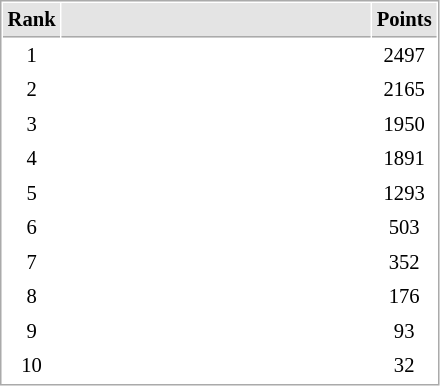<table cellspacing="1" cellpadding="3" style="border:1px solid #AAAAAA;font-size:86%">
<tr bgcolor="#E4E4E4">
<th style="border-bottom:1px solid #AAAAAA" width=10>Rank</th>
<th style="border-bottom:1px solid #AAAAAA" width=200></th>
<th style="border-bottom:1px solid #AAAAAA" width=20>Points</th>
</tr>
<tr align="center">
<td>1</td>
<td align="left"></td>
<td>2497</td>
</tr>
<tr align="center">
<td>2</td>
<td align="left"></td>
<td>2165</td>
</tr>
<tr align="center">
<td>3</td>
<td align="left"></td>
<td>1950</td>
</tr>
<tr align="center">
<td>4</td>
<td align="left"></td>
<td>1891</td>
</tr>
<tr align="center">
<td>5</td>
<td align="left"></td>
<td>1293</td>
</tr>
<tr align="center">
<td>6</td>
<td align="left"></td>
<td>503</td>
</tr>
<tr align="center">
<td>7</td>
<td align="left"></td>
<td>352</td>
</tr>
<tr align="center">
<td>8</td>
<td align="left"></td>
<td>176</td>
</tr>
<tr align="center">
<td>9</td>
<td align="left"></td>
<td>93</td>
</tr>
<tr align="center">
<td>10</td>
<td align="left"></td>
<td>32</td>
</tr>
</table>
